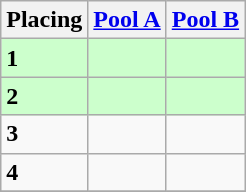<table class=wikitable style="border:1px solid #AAAAAA;">
<tr>
<th>Placing</th>
<th><a href='#'>Pool A</a></th>
<th><a href='#'>Pool B</a></th>
</tr>
<tr style="background: #ccffcc;">
<td><strong>1</strong></td>
<td></td>
<td></td>
</tr>
<tr style="background: #ccffcc;">
<td><strong>2</strong></td>
<td></td>
<td></td>
</tr>
<tr>
<td><strong>3</strong></td>
<td></td>
<td></td>
</tr>
<tr>
<td><strong>4</strong></td>
<td></td>
<td></td>
</tr>
<tr>
</tr>
</table>
